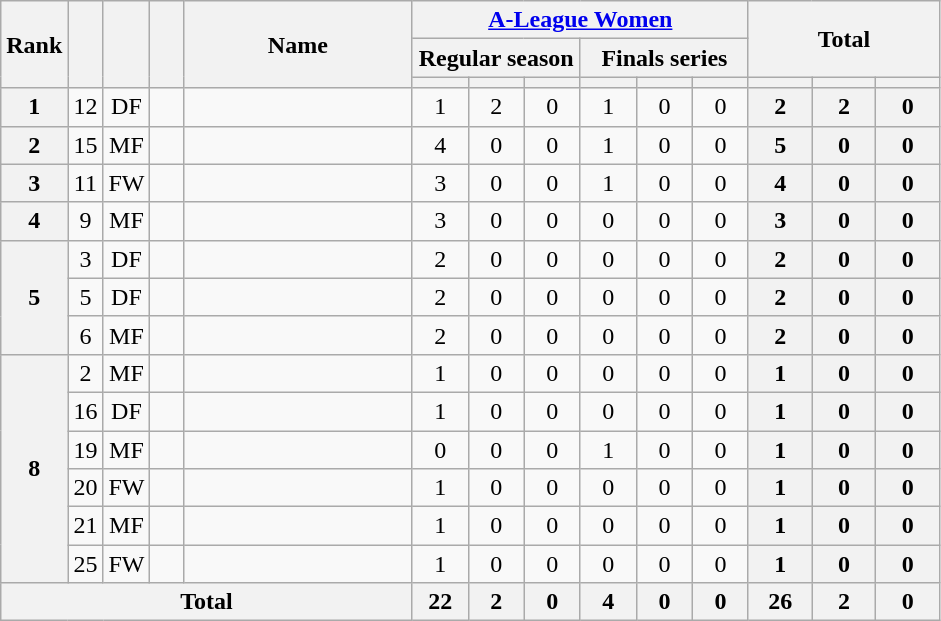<table class="wikitable sortable" style="text-align:center;">
<tr>
<th rowspan="3" width="15">Rank</th>
<th rowspan="3" width="15"></th>
<th rowspan="3" width="15"></th>
<th rowspan="3" width="15"></th>
<th rowspan="3" width="145">Name</th>
<th colspan="6" width="120"><a href='#'>A-League Women</a></th>
<th colspan="3" rowspan="2" width="120">Total</th>
</tr>
<tr>
<th colspan="3">Regular season</th>
<th colspan="3">Finals series</th>
</tr>
<tr>
<th style="width:30px"></th>
<th style="width:30px"></th>
<th style="width:30px"></th>
<th style="width:30px"></th>
<th style="width:30px"></th>
<th style="width:30px"></th>
<th style="width:30px"></th>
<th style="width:30px"></th>
<th style="width:30px"></th>
</tr>
<tr>
<th>1</th>
<td>12</td>
<td>DF</td>
<td></td>
<td align="left"><br></td>
<td>1</td>
<td>2</td>
<td>0<br></td>
<td>1</td>
<td>0</td>
<td>0<br></td>
<th>2</th>
<th>2</th>
<th>0</th>
</tr>
<tr>
<th>2</th>
<td>15</td>
<td>MF</td>
<td></td>
<td align="left"><br></td>
<td>4</td>
<td>0</td>
<td>0<br></td>
<td>1</td>
<td>0</td>
<td>0<br></td>
<th>5</th>
<th>0</th>
<th>0</th>
</tr>
<tr>
<th>3</th>
<td>11</td>
<td>FW</td>
<td></td>
<td align="left"><br></td>
<td>3</td>
<td>0</td>
<td>0<br></td>
<td>1</td>
<td>0</td>
<td>0<br></td>
<th>4</th>
<th>0</th>
<th>0</th>
</tr>
<tr>
<th>4</th>
<td>9</td>
<td>MF</td>
<td></td>
<td align="left"><br></td>
<td>3</td>
<td>0</td>
<td>0<br></td>
<td>0</td>
<td>0</td>
<td>0<br></td>
<th>3</th>
<th>0</th>
<th>0</th>
</tr>
<tr>
<th rowspan="3">5</th>
<td>3</td>
<td>DF</td>
<td></td>
<td align="left"><br></td>
<td>2</td>
<td>0</td>
<td>0<br></td>
<td>0</td>
<td>0</td>
<td>0<br></td>
<th>2</th>
<th>0</th>
<th>0</th>
</tr>
<tr>
<td>5</td>
<td>DF</td>
<td></td>
<td align="left"><br></td>
<td>2</td>
<td>0</td>
<td>0<br></td>
<td>0</td>
<td>0</td>
<td>0<br></td>
<th>2</th>
<th>0</th>
<th>0</th>
</tr>
<tr>
<td>6</td>
<td>MF</td>
<td></td>
<td align="left"><br></td>
<td>2</td>
<td>0</td>
<td>0<br></td>
<td>0</td>
<td>0</td>
<td>0<br></td>
<th>2</th>
<th>0</th>
<th>0</th>
</tr>
<tr>
<th rowspan="6">8</th>
<td>2</td>
<td>MF</td>
<td></td>
<td align="left"><br></td>
<td>1</td>
<td>0</td>
<td>0<br></td>
<td>0</td>
<td>0</td>
<td>0<br></td>
<th>1</th>
<th>0</th>
<th>0</th>
</tr>
<tr>
<td>16</td>
<td>DF</td>
<td></td>
<td align="left"><br></td>
<td>1</td>
<td>0</td>
<td>0<br></td>
<td>0</td>
<td>0</td>
<td>0<br></td>
<th>1</th>
<th>0</th>
<th>0</th>
</tr>
<tr>
<td>19</td>
<td>MF</td>
<td></td>
<td align="left"><br></td>
<td>0</td>
<td>0</td>
<td>0<br></td>
<td>1</td>
<td>0</td>
<td>0<br></td>
<th>1</th>
<th>0</th>
<th>0</th>
</tr>
<tr>
<td>20</td>
<td>FW</td>
<td></td>
<td align="left"><br></td>
<td>1</td>
<td>0</td>
<td>0<br></td>
<td>0</td>
<td>0</td>
<td>0<br></td>
<th>1</th>
<th>0</th>
<th>0</th>
</tr>
<tr>
<td>21</td>
<td>MF</td>
<td></td>
<td align="left"><br></td>
<td>1</td>
<td>0</td>
<td>0<br></td>
<td>0</td>
<td>0</td>
<td>0<br></td>
<th>1</th>
<th>0</th>
<th>0</th>
</tr>
<tr>
<td>25</td>
<td>FW</td>
<td></td>
<td align="left"><br></td>
<td>1</td>
<td>0</td>
<td>0<br></td>
<td>0</td>
<td>0</td>
<td>0<br></td>
<th>1</th>
<th>0</th>
<th>0</th>
</tr>
<tr>
<th colspan="5">Total<br></th>
<th>22</th>
<th>2</th>
<th>0<br></th>
<th>4</th>
<th>0</th>
<th>0<br></th>
<th>26</th>
<th>2</th>
<th>0</th>
</tr>
</table>
